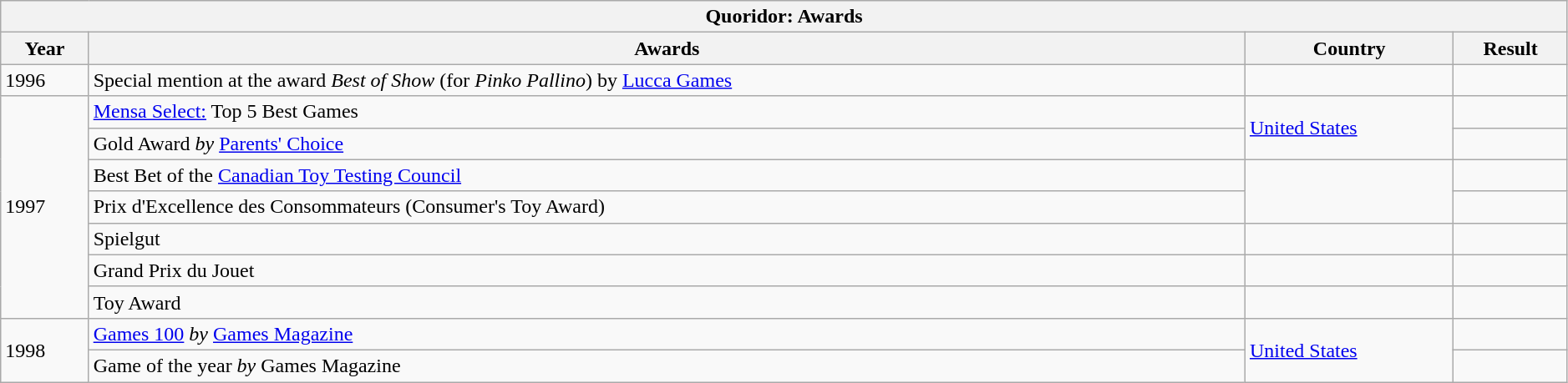<table class="wikitable sortable" width="99%">
<tr>
<th colspan="4">Quoridor: Awards</th>
</tr>
<tr>
<th>Year</th>
<th>Awards</th>
<th>Country</th>
<th>Result</th>
</tr>
<tr>
<td>1996</td>
<td>Special mention at the award <em>Best of Show</em> (for <em>Pinko Pallino</em>) by <a href='#'>Lucca Games</a></td>
<td></td>
<td></td>
</tr>
<tr>
<td rowspan="7">1997</td>
<td><a href='#'>Mensa Select:</a> Top 5 Best Games</td>
<td rowspan="2"> <a href='#'>United States</a></td>
<td></td>
</tr>
<tr>
<td>Gold Award <em>by</em> <a href='#'>Parents' Choice</a></td>
<td></td>
</tr>
<tr>
<td>Best Bet of the <a href='#'>Canadian Toy Testing Council</a></td>
<td rowspan="2"></td>
<td></td>
</tr>
<tr>
<td>Prix d'Excellence des Consommateurs (Consumer's Toy Award)</td>
<td></td>
</tr>
<tr>
<td>Spielgut</td>
<td></td>
<td></td>
</tr>
<tr>
<td>Grand Prix du Jouet</td>
<td></td>
<td></td>
</tr>
<tr>
<td>Toy Award</td>
<td></td>
<td></td>
</tr>
<tr>
<td rowspan="2">1998</td>
<td><a href='#'>Games 100</a> <em>by</em> <a href='#'>Games Magazine</a></td>
<td rowspan="2"> <a href='#'>United States</a></td>
<td></td>
</tr>
<tr>
<td>Game of the year <em>by</em> Games Magazine</td>
<td></td>
</tr>
</table>
